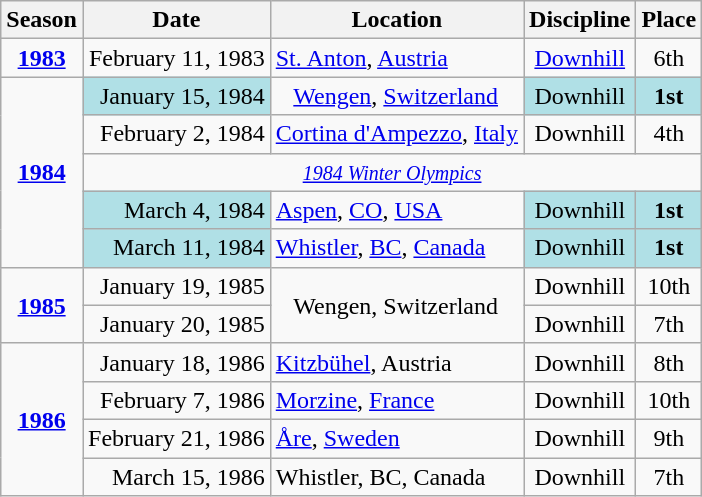<table class="wikitable">
<tr>
<th>Season</th>
<th>Date</th>
<th>Location</th>
<th>Discipline</th>
<th>Place</th>
</tr>
<tr>
<td rowspan=1 align=center><strong> <a href='#'>1983</a></strong></td>
<td align=right>February 11, 1983</td>
<td> <a href='#'>St. Anton</a>, <a href='#'>Austria</a></td>
<td align=center><a href='#'>Downhill</a></td>
<td align=center>6th</td>
</tr>
<tr>
<td rowspan=5 align=center><strong><a href='#'>1984</a></strong></td>
<td bgcolor="#BOEOE6" align=right>January 15, 1984</td>
<td>   <a href='#'>Wengen</a>, <a href='#'>Switzerland</a></td>
<td bgcolor="#BOEOE6" align=center>Downhill</td>
<td bgcolor="#BOEOE6" align=center><strong>1st</strong></td>
</tr>
<tr>
<td align=right>February 2, 1984</td>
<td> <a href='#'>Cortina d'Ampezzo</a>, <a href='#'>Italy</a></td>
<td align=center>Downhill</td>
<td align=center>4th</td>
</tr>
<tr>
<td colspan=4 align=center><small> <em><a href='#'>1984 Winter Olympics</a></em></small></td>
</tr>
<tr>
<td bgcolor="#BOEOE6" align=right>March 4, 1984</td>
<td> <a href='#'>Aspen</a>, <a href='#'>CO</a>, <a href='#'>USA</a></td>
<td bgcolor="#BOEOE6" align=center>Downhill</td>
<td bgcolor="#BOEOE6" align=center><strong>1st</strong></td>
</tr>
<tr>
<td bgcolor="#BOEOE6" align=right>March 11, 1984</td>
<td> <a href='#'>Whistler</a>, <a href='#'>BC</a>, <a href='#'>Canada</a></td>
<td bgcolor="#BOEOE6" align=center>Downhill</td>
<td bgcolor="#BOEOE6" align=center><strong>1st</strong></td>
</tr>
<tr>
<td rowspan=2 align=center><strong><a href='#'>1985</a></strong></td>
<td align=right>January 19, 1985</td>
<td rowspan=2>   Wengen, Switzerland</td>
<td align=center>Downhill</td>
<td align=center>10th</td>
</tr>
<tr>
<td align=right>January 20, 1985</td>
<td align=center>Downhill</td>
<td align=center>7th</td>
</tr>
<tr>
<td rowspan=4 align=center><strong><a href='#'>1986</a></strong></td>
<td align=right>January 18, 1986</td>
<td> <a href='#'>Kitzbühel</a>, Austria</td>
<td align=center>Downhill</td>
<td align=center>8th</td>
</tr>
<tr>
<td align=right>February 7, 1986</td>
<td> <a href='#'>Morzine</a>, <a href='#'>France</a></td>
<td align=center>Downhill</td>
<td align=center>10th</td>
</tr>
<tr>
<td align=right>February 21, 1986</td>
<td> <a href='#'>Åre</a>, <a href='#'>Sweden</a></td>
<td align=center>Downhill</td>
<td align=center>9th</td>
</tr>
<tr>
<td align=right>March 15, 1986</td>
<td> Whistler, BC, Canada</td>
<td align=center>Downhill</td>
<td align=center>7th</td>
</tr>
</table>
